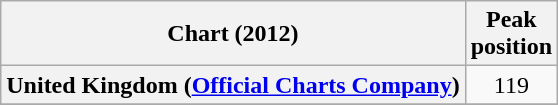<table class="wikitable sortable plainrowheaders" style="text-align:center">
<tr>
<th scope="col">Chart (2012)</th>
<th scope="col">Peak<br>position</th>
</tr>
<tr>
<th scope="row">United Kingdom (<a href='#'>Official Charts Company</a>)</th>
<td>119</td>
</tr>
<tr>
</tr>
</table>
